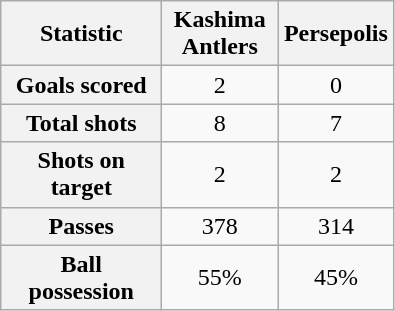<table class="wikitable plainrowheaders" style="text-align:center">
<tr>
<th scope="col" style="width:100px">Statistic</th>
<th scope="col" style="width:70px">Kashima Antlers</th>
<th scope="col" style="width:70px">Persepolis</th>
</tr>
<tr>
<th scope=row>Goals scored</th>
<td>2</td>
<td>0</td>
</tr>
<tr>
<th scope=row>Total shots</th>
<td>8</td>
<td>7</td>
</tr>
<tr>
<th scope=row>Shots on target</th>
<td>2</td>
<td>2</td>
</tr>
<tr>
<th scope=row>Passes</th>
<td>378</td>
<td>314</td>
</tr>
<tr>
<th scope=row>Ball possession</th>
<td>55%</td>
<td>45%</td>
</tr>
</table>
